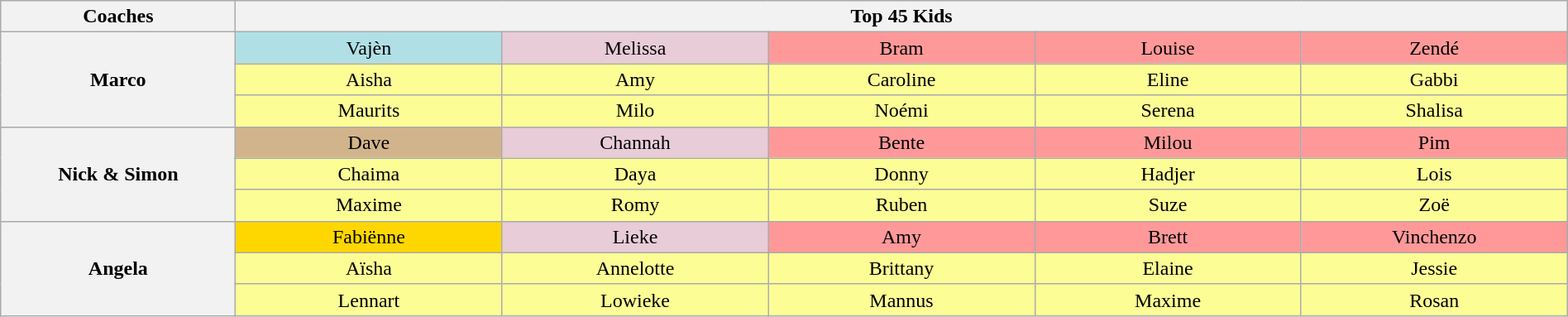<table class="wikitable" style="text-align:center; width:100%">
<tr>
<th width="15%" scope="col">Coaches</th>
<th width="85%" colspan="5" scope="col">Top 45 Kids</th>
</tr>
<tr>
<th rowspan="3">Marco</th>
<td style="background:#B0E0E6; width:17%">Vajèn</td>
<td style="background:#E8CCD7; width:17%">Melissa</td>
<td style="background:#FF9999; width:17%">Bram</td>
<td style="background:#FF9999; width:17%">Louise</td>
<td style="background:#FF9999; width:17%">Zendé</td>
</tr>
<tr>
<td style="background:#FDFD96">Aisha</td>
<td style="background:#FDFD96">Amy</td>
<td style="background:#FDFD96">Caroline</td>
<td style="background:#FDFD96">Eline</td>
<td style="background:#FDFD96">Gabbi</td>
</tr>
<tr>
<td style="background:#FDFD96">Maurits</td>
<td style="background:#FDFD96">Milo</td>
<td style="background:#FDFD96">Noémi</td>
<td style="background:#FDFD96">Serena</td>
<td style="background:#FDFD96">Shalisa</td>
</tr>
<tr>
<th rowspan="3">Nick & Simon</th>
<td style="background:tan">Dave</td>
<td style="background:#E8CCD7">Channah</td>
<td style="background:#FF9999">Bente</td>
<td style="background:#FF9999">Milou</td>
<td style="background:#FF9999">Pim</td>
</tr>
<tr>
<td style="background:#FDFD96">Chaima</td>
<td style="background:#FDFD96">Daya</td>
<td style="background:#FDFD96">Donny</td>
<td style="background:#FDFD96">Hadjer</td>
<td style="background:#FDFD96">Lois</td>
</tr>
<tr>
<td style="background:#FDFD96">Maxime</td>
<td style="background:#FDFD96">Romy</td>
<td style="background:#FDFD96">Ruben</td>
<td style="background:#FDFD96">Suze</td>
<td style="background:#FDFD96">Zoë</td>
</tr>
<tr>
<th rowspan="3">Angela</th>
<td style="background:gold">Fabiënne</td>
<td style="background:#E8CCD7">Lieke</td>
<td style="background:#FF9999">Amy</td>
<td style="background:#FF9999">Brett</td>
<td style="background:#FF9999">Vinchenzo</td>
</tr>
<tr>
<td style="background:#FDFD96">Aïsha</td>
<td style="background:#FDFD96">Annelotte</td>
<td style="background:#FDFD96">Brittany</td>
<td style="background:#FDFD96">Elaine</td>
<td style="background:#FDFD96">Jessie</td>
</tr>
<tr>
<td style="background:#FDFD96">Lennart</td>
<td style="background:#FDFD96">Lowieke</td>
<td style="background:#FDFD96">Mannus</td>
<td style="background:#FDFD96">Maxime</td>
<td style="background:#FDFD96">Rosan</td>
</tr>
</table>
